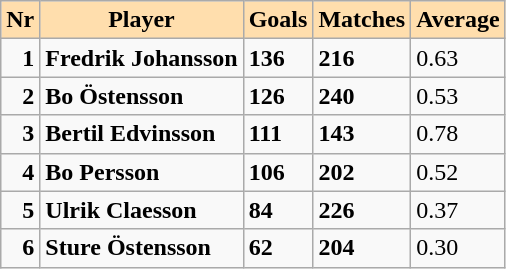<table class="wikitable">
<tr>
<th style="background:#ffdead;">Nr</th>
<th style="background:#ffdead;">Player</th>
<th style="background:#ffdead;">Goals</th>
<th style="background:#ffdead;">Matches</th>
<th style="background:#ffdead;">Average</th>
</tr>
<tr>
<td style="text-align:right;"><strong>1</strong></td>
<td><strong>Fredrik Johansson</strong></td>
<td><strong>136</strong></td>
<td><strong>216</strong></td>
<td>0.63</td>
</tr>
<tr>
<td style="text-align:right;"><strong>2</strong></td>
<td><strong>Bo Östensson</strong></td>
<td><strong>126</strong></td>
<td><strong>240</strong></td>
<td>0.53</td>
</tr>
<tr>
<td style="text-align:right;"><strong>3</strong></td>
<td><strong>Bertil Edvinsson</strong></td>
<td><strong>111</strong></td>
<td><strong>143</strong></td>
<td>0.78</td>
</tr>
<tr>
<td style="text-align:right;"><strong>4</strong></td>
<td><strong>Bo Persson</strong></td>
<td><strong>106</strong></td>
<td><strong>202</strong></td>
<td>0.52</td>
</tr>
<tr>
<td style="text-align:right;"><strong>5</strong></td>
<td><strong>Ulrik Claesson</strong></td>
<td><strong>84</strong></td>
<td><strong>226</strong></td>
<td>0.37</td>
</tr>
<tr>
<td style="text-align:right;"><strong>6</strong></td>
<td><strong>Sture Östensson</strong></td>
<td><strong>62</strong></td>
<td><strong>204</strong></td>
<td>0.30</td>
</tr>
</table>
